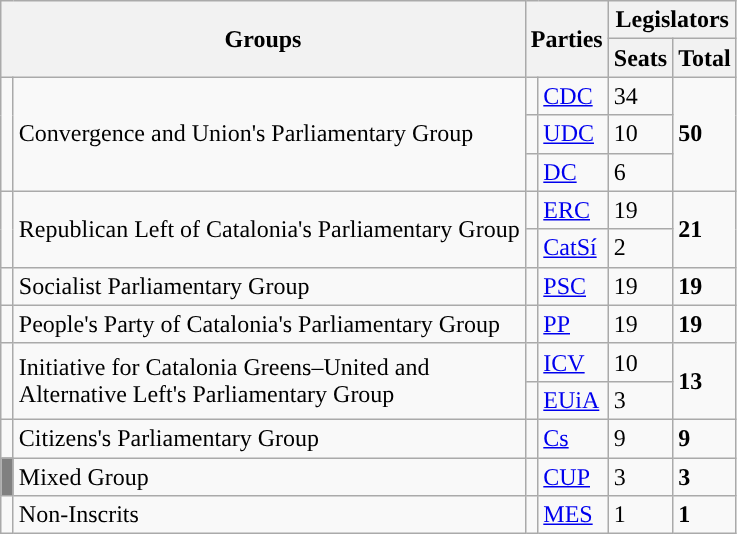<table class="wikitable" style="text-align:left;">
<tr>
<th rowspan="2" colspan="2">Groups</th>
<th rowspan="2" colspan="2">Parties</th>
<th colspan="2">Legislators</th>
</tr>
<tr>
<th>Seats</th>
<th>Total</th>
</tr>
<tr>
<td width="1" rowspan="3"></td>
<td rowspan="3">Convergence and Union's Parliamentary Group</td>
<td width="1" style="color:inherit;background:"></td>
<td align="left"><a href='#'>CDC</a></td>
<td>34</td>
<td rowspan="3"><strong>50</strong></td>
</tr>
<tr>
<td style="color:inherit;background:"></td>
<td align="left"><a href='#'>UDC</a></td>
<td>10</td>
</tr>
<tr>
<td style="color:inherit;background:"></td>
<td align="left"><a href='#'>DC</a></td>
<td>6</td>
</tr>
<tr>
<td rowspan="2" style="color:inherit;background:"></td>
<td rowspan="2">Republican Left of Catalonia's Parliamentary Group</td>
<td style="color:inherit;background:"></td>
<td align="left"><a href='#'>ERC</a></td>
<td>19</td>
<td rowspan="2"><strong>21</strong></td>
</tr>
<tr>
<td style="color:inherit;background:"></td>
<td align="left"><a href='#'>CatSí</a></td>
<td>2</td>
</tr>
<tr>
<td style="color:inherit;background:"></td>
<td>Socialist Parliamentary Group</td>
<td style="color:inherit;background:"></td>
<td align="left"><a href='#'>PSC</a></td>
<td>19</td>
<td><strong>19</strong></td>
</tr>
<tr>
<td style="color:inherit;background:"></td>
<td>People's Party of Catalonia's Parliamentary Group</td>
<td style="color:inherit;background:"></td>
<td align="left"><a href='#'>PP</a></td>
<td>19</td>
<td><strong>19</strong></td>
</tr>
<tr>
<td rowspan="2" style="color:inherit;background:"></td>
<td rowspan="2">Initiative for Catalonia Greens–United and<br>Alternative Left's Parliamentary Group</td>
<td style="color:inherit;background:"></td>
<td align="left"><a href='#'>ICV</a></td>
<td>10</td>
<td rowspan="2"><strong>13</strong></td>
</tr>
<tr>
<td style="color:inherit;background:"></td>
<td align="left"><a href='#'>EUiA</a></td>
<td>3</td>
</tr>
<tr>
<td style="color:inherit;background:"></td>
<td>Citizens's Parliamentary Group</td>
<td style="color:inherit;background:"></td>
<td align="left"><a href='#'>Cs</a></td>
<td>9</td>
<td><strong>9</strong></td>
</tr>
<tr>
<td bgcolor="gray"></td>
<td>Mixed Group</td>
<td style="color:inherit;background:"></td>
<td align="left"><a href='#'>CUP</a></td>
<td>3</td>
<td><strong>3</strong></td>
</tr>
<tr>
<td style="color:inherit;background:"></td>
<td>Non-Inscrits</td>
<td style="color:inherit;background:"></td>
<td align="left"><a href='#'>MES</a></td>
<td>1</td>
<td><strong>1</strong></td>
</tr>
</table>
